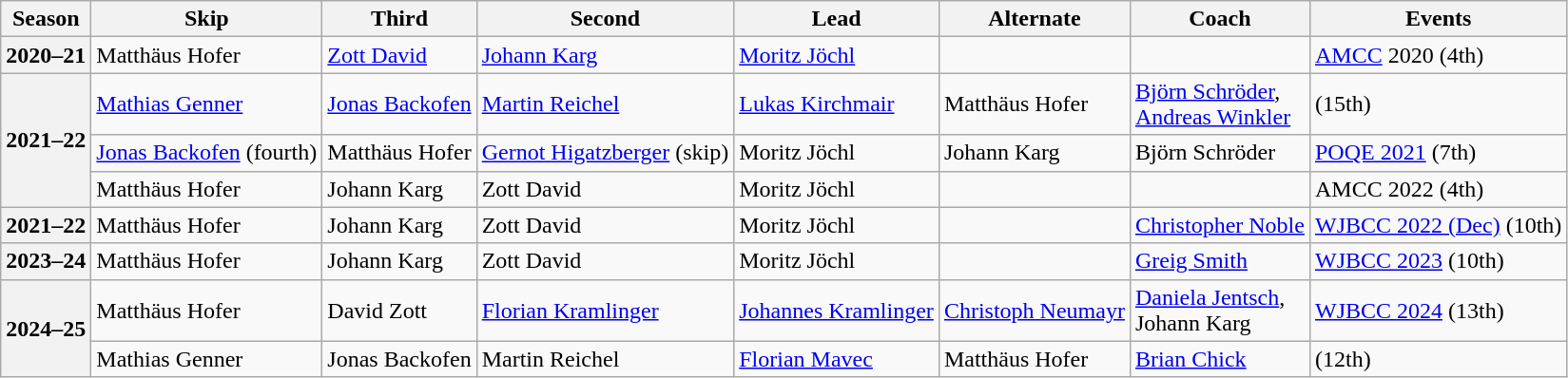<table class="wikitable">
<tr>
<th scope="col">Season</th>
<th scope="col">Skip</th>
<th scope="col">Third</th>
<th scope="col">Second</th>
<th scope="col">Lead</th>
<th scope="col">Alternate</th>
<th scope="col">Coach</th>
<th scope="col">Events</th>
</tr>
<tr>
<th scope="row">2020–21</th>
<td>Matthäus Hofer</td>
<td><a href='#'>Zott David</a></td>
<td><a href='#'>Johann Karg</a></td>
<td><a href='#'>Moritz Jöchl</a></td>
<td></td>
<td></td>
<td><a href='#'>AMCC</a> 2020 (4th)</td>
</tr>
<tr>
<th scope="row" rowspan="3">2021–22</th>
<td><a href='#'>Mathias Genner</a></td>
<td><a href='#'>Jonas Backofen</a></td>
<td><a href='#'>Martin Reichel</a></td>
<td><a href='#'>Lukas Kirchmair</a></td>
<td>Matthäus Hofer</td>
<td><a href='#'>Björn Schröder</a>,<br><a href='#'>Andreas Winkler</a></td>
<td> (15th)</td>
</tr>
<tr>
<td><a href='#'>Jonas Backofen</a> (fourth)</td>
<td>Matthäus Hofer</td>
<td><a href='#'>Gernot Higatzberger</a> (skip)</td>
<td>Moritz Jöchl</td>
<td>Johann Karg</td>
<td>Björn Schröder</td>
<td><a href='#'>POQE 2021</a> (7th)</td>
</tr>
<tr>
<td>Matthäus Hofer</td>
<td>Johann Karg</td>
<td>Zott David</td>
<td>Moritz Jöchl</td>
<td></td>
<td></td>
<td>AMCC 2022 (4th)</td>
</tr>
<tr>
<th scope="row">2021–22</th>
<td>Matthäus Hofer</td>
<td>Johann Karg</td>
<td>Zott David</td>
<td>Moritz Jöchl</td>
<td></td>
<td><a href='#'>Christopher Noble</a></td>
<td><a href='#'>WJBCC 2022 (Dec)</a> (10th)</td>
</tr>
<tr>
<th scope="row">2023–24</th>
<td>Matthäus Hofer</td>
<td>Johann Karg</td>
<td>Zott David</td>
<td>Moritz Jöchl</td>
<td></td>
<td><a href='#'>Greig Smith</a></td>
<td><a href='#'>WJBCC 2023</a> (10th)</td>
</tr>
<tr>
<th scope="row" rowspan="2">2024–25</th>
<td>Matthäus Hofer</td>
<td>David Zott</td>
<td><a href='#'>Florian Kramlinger</a></td>
<td><a href='#'>Johannes Kramlinger</a></td>
<td><a href='#'>Christoph Neumayr</a></td>
<td><a href='#'>Daniela Jentsch</a>,<br>Johann Karg</td>
<td><a href='#'>WJBCC 2024</a> (13th)</td>
</tr>
<tr>
<td>Mathias Genner</td>
<td>Jonas Backofen</td>
<td>Martin Reichel</td>
<td><a href='#'>Florian Mavec</a></td>
<td>Matthäus Hofer</td>
<td><a href='#'>Brian Chick</a></td>
<td> (12th)</td>
</tr>
</table>
